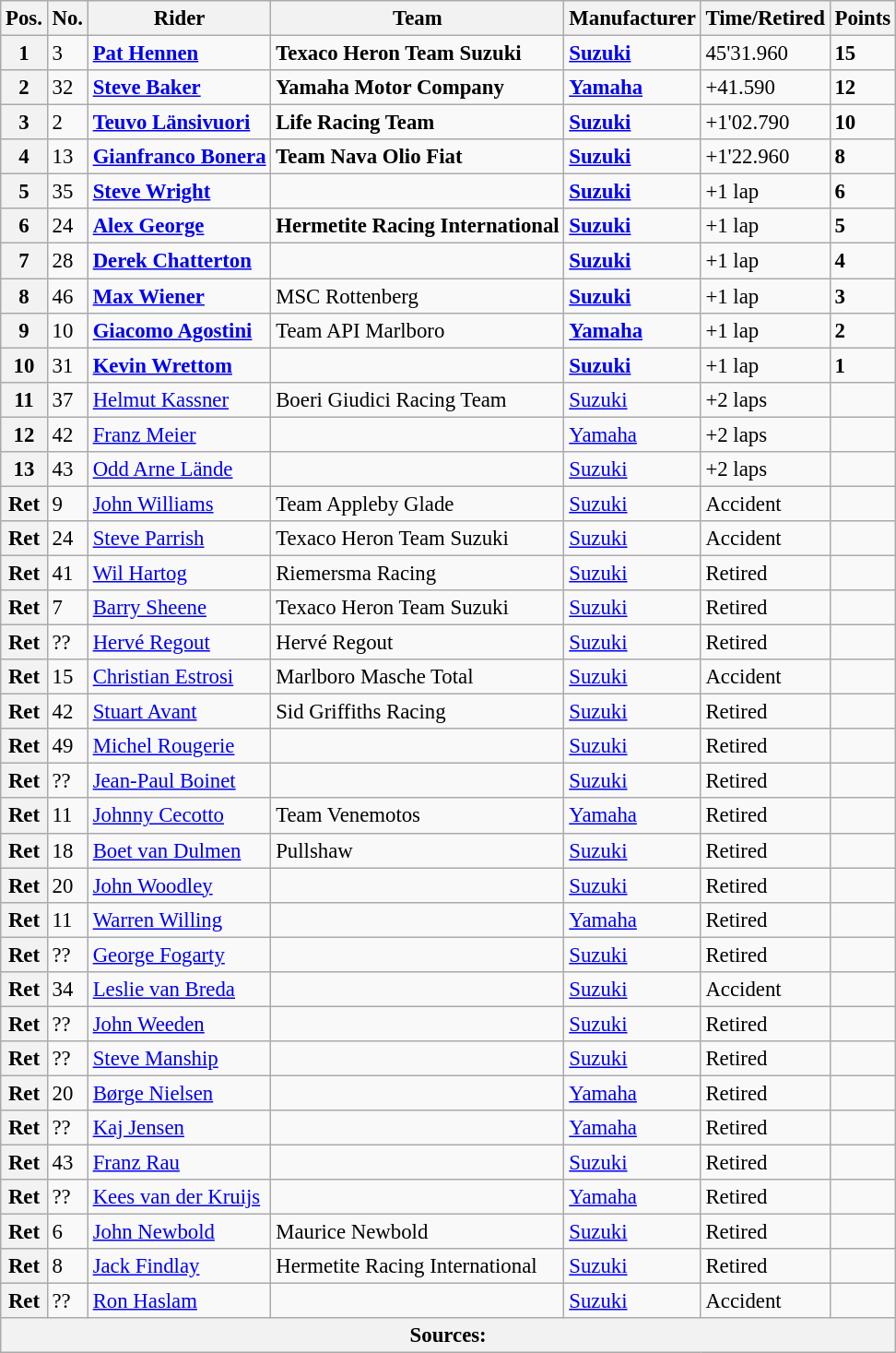<table class="wikitable" style="font-size: 95%;">
<tr>
<th>Pos.</th>
<th>No.</th>
<th>Rider</th>
<th>Team</th>
<th>Manufacturer</th>
<th>Time/Retired</th>
<th>Points</th>
</tr>
<tr>
<th>1</th>
<td>3</td>
<td> <strong><a href='#'>Pat Hennen</a></strong></td>
<td><strong>Texaco Heron Team Suzuki</strong></td>
<td><strong><a href='#'>Suzuki</a></strong></td>
<td>45'31.960</td>
<td><strong>15</strong></td>
</tr>
<tr>
<th>2</th>
<td>32</td>
<td> <strong><a href='#'>Steve Baker</a></strong></td>
<td><strong>Yamaha Motor Company</strong></td>
<td><strong><a href='#'>Yamaha</a></strong></td>
<td>+41.590</td>
<td><strong>12</strong></td>
</tr>
<tr>
<th>3</th>
<td>2</td>
<td> <strong><a href='#'>Teuvo Länsivuori</a></strong></td>
<td><strong>Life Racing Team</strong></td>
<td><strong><a href='#'>Suzuki</a></strong></td>
<td>+1'02.790</td>
<td><strong>10</strong></td>
</tr>
<tr>
<th>4</th>
<td>13</td>
<td> <strong><a href='#'>Gianfranco Bonera</a></strong></td>
<td><strong>Team Nava Olio Fiat</strong></td>
<td><strong><a href='#'>Suzuki</a></strong></td>
<td>+1'22.960</td>
<td><strong>8</strong></td>
</tr>
<tr>
<th>5</th>
<td>35</td>
<td> <strong><a href='#'>Steve Wright</a></strong></td>
<td></td>
<td><strong><a href='#'>Suzuki</a></strong></td>
<td>+1 lap</td>
<td><strong>6</strong></td>
</tr>
<tr>
<th>6</th>
<td>24</td>
<td> <strong><a href='#'>Alex George</a></strong></td>
<td><strong>Hermetite Racing International</strong></td>
<td><strong><a href='#'>Suzuki</a></strong></td>
<td>+1 lap</td>
<td><strong>5</strong></td>
</tr>
<tr>
<th>7</th>
<td>28</td>
<td> <strong><a href='#'>Derek Chatterton</a></strong></td>
<td></td>
<td><strong><a href='#'>Suzuki</a></strong></td>
<td>+1 lap</td>
<td><strong>4</strong></td>
</tr>
<tr>
<th>8</th>
<td>46</td>
<td> <strong><a href='#'>Max Wiener</a></strong></td>
<td>MSC Rottenberg</td>
<td><strong><a href='#'>Suzuki</a></strong></td>
<td>+1 lap</td>
<td><strong>3</strong></td>
</tr>
<tr>
<th>9</th>
<td>10</td>
<td> <strong><a href='#'>Giacomo Agostini</a></strong></td>
<td>Team API Marlboro</td>
<td><strong><a href='#'>Yamaha</a></strong></td>
<td>+1 lap</td>
<td><strong>2</strong></td>
</tr>
<tr>
<th>10</th>
<td>31</td>
<td> <strong><a href='#'>Kevin Wrettom</a></strong></td>
<td></td>
<td><strong><a href='#'>Suzuki</a></strong></td>
<td>+1 lap</td>
<td><strong>1</strong></td>
</tr>
<tr>
<th>11</th>
<td>37</td>
<td> <a href='#'>Helmut Kassner</a></td>
<td>Boeri Giudici Racing Team</td>
<td><a href='#'>Suzuki</a></td>
<td>+2 laps</td>
<td></td>
</tr>
<tr>
<th>12</th>
<td>42</td>
<td> <a href='#'>Franz Meier</a></td>
<td></td>
<td><a href='#'>Yamaha</a></td>
<td>+2 laps</td>
<td></td>
</tr>
<tr>
<th>13</th>
<td>43</td>
<td> <a href='#'>Odd Arne Lände</a></td>
<td></td>
<td><a href='#'>Suzuki</a></td>
<td>+2 laps</td>
<td></td>
</tr>
<tr>
<th>Ret</th>
<td>9</td>
<td> <a href='#'>John Williams</a></td>
<td>Team Appleby Glade</td>
<td><a href='#'>Suzuki</a></td>
<td>Accident</td>
<td></td>
</tr>
<tr>
<th>Ret</th>
<td>24</td>
<td> <a href='#'>Steve Parrish</a></td>
<td>Texaco Heron Team Suzuki</td>
<td><a href='#'>Suzuki</a></td>
<td>Accident</td>
<td></td>
</tr>
<tr>
<th>Ret</th>
<td>41</td>
<td> <a href='#'>Wil Hartog</a></td>
<td>Riemersma Racing</td>
<td><a href='#'>Suzuki</a></td>
<td>Retired</td>
<td></td>
</tr>
<tr>
<th>Ret</th>
<td>7</td>
<td> <a href='#'>Barry Sheene</a></td>
<td>Texaco Heron Team Suzuki</td>
<td><a href='#'>Suzuki</a></td>
<td>Retired</td>
<td></td>
</tr>
<tr>
<th>Ret</th>
<td>??</td>
<td> <a href='#'>Hervé Regout</a></td>
<td>Hervé Regout</td>
<td><a href='#'>Suzuki</a></td>
<td>Retired</td>
<td></td>
</tr>
<tr>
<th>Ret</th>
<td>15</td>
<td> <a href='#'>Christian Estrosi</a></td>
<td>Marlboro Masche Total</td>
<td><a href='#'>Suzuki</a></td>
<td>Accident</td>
<td></td>
</tr>
<tr>
<th>Ret</th>
<td>42</td>
<td> <a href='#'>Stuart Avant</a></td>
<td>Sid Griffiths Racing</td>
<td><a href='#'>Suzuki</a></td>
<td>Retired</td>
<td></td>
</tr>
<tr>
<th>Ret</th>
<td>49</td>
<td> <a href='#'>Michel Rougerie</a></td>
<td></td>
<td><a href='#'>Suzuki</a></td>
<td>Retired</td>
<td></td>
</tr>
<tr>
<th>Ret</th>
<td>??</td>
<td> <a href='#'>Jean-Paul Boinet</a></td>
<td></td>
<td><a href='#'>Suzuki</a></td>
<td>Retired</td>
<td></td>
</tr>
<tr>
<th>Ret</th>
<td>11</td>
<td> <a href='#'>Johnny Cecotto</a></td>
<td>Team Venemotos</td>
<td><a href='#'>Yamaha</a></td>
<td>Retired</td>
<td></td>
</tr>
<tr>
<th>Ret</th>
<td>18</td>
<td> <a href='#'>Boet van Dulmen</a></td>
<td>Pullshaw</td>
<td><a href='#'>Suzuki</a></td>
<td>Retired</td>
<td></td>
</tr>
<tr>
<th>Ret</th>
<td>20</td>
<td> <a href='#'>John Woodley</a></td>
<td></td>
<td><a href='#'>Suzuki</a></td>
<td>Retired</td>
<td></td>
</tr>
<tr>
<th>Ret</th>
<td>11</td>
<td> <a href='#'>Warren Willing</a></td>
<td></td>
<td><a href='#'>Yamaha</a></td>
<td>Retired</td>
<td></td>
</tr>
<tr>
<th>Ret</th>
<td>??</td>
<td> <a href='#'>George Fogarty</a></td>
<td></td>
<td><a href='#'>Suzuki</a></td>
<td>Retired</td>
<td></td>
</tr>
<tr>
<th>Ret</th>
<td>34</td>
<td> <a href='#'>Leslie van Breda</a></td>
<td></td>
<td><a href='#'>Suzuki</a></td>
<td>Accident</td>
<td></td>
</tr>
<tr>
<th>Ret</th>
<td>??</td>
<td> <a href='#'>John Weeden</a></td>
<td></td>
<td><a href='#'>Suzuki</a></td>
<td>Retired</td>
<td></td>
</tr>
<tr>
<th>Ret</th>
<td>??</td>
<td> <a href='#'>Steve Manship</a></td>
<td></td>
<td><a href='#'>Suzuki</a></td>
<td>Retired</td>
<td></td>
</tr>
<tr>
<th>Ret</th>
<td>20</td>
<td> <a href='#'>Børge Nielsen</a></td>
<td></td>
<td><a href='#'>Yamaha</a></td>
<td>Retired</td>
<td></td>
</tr>
<tr>
<th>Ret</th>
<td>??</td>
<td> <a href='#'>Kaj Jensen</a></td>
<td></td>
<td><a href='#'>Yamaha</a></td>
<td>Retired</td>
<td></td>
</tr>
<tr>
<th>Ret</th>
<td>43</td>
<td> <a href='#'>Franz Rau</a></td>
<td></td>
<td><a href='#'>Suzuki</a></td>
<td>Retired</td>
<td></td>
</tr>
<tr>
<th>Ret</th>
<td>??</td>
<td> <a href='#'>Kees van der Kruijs</a></td>
<td></td>
<td><a href='#'>Yamaha</a></td>
<td>Retired</td>
<td></td>
</tr>
<tr>
<th>Ret</th>
<td>6</td>
<td> <a href='#'>John Newbold</a></td>
<td>Maurice Newbold</td>
<td><a href='#'>Suzuki</a></td>
<td>Retired</td>
<td></td>
</tr>
<tr>
<th>Ret</th>
<td>8</td>
<td> <a href='#'>Jack Findlay</a></td>
<td>Hermetite Racing International</td>
<td><a href='#'>Suzuki</a></td>
<td>Retired</td>
<td></td>
</tr>
<tr>
<th>Ret</th>
<td>??</td>
<td> <a href='#'>Ron Haslam</a></td>
<td></td>
<td><a href='#'>Suzuki</a></td>
<td>Accident</td>
<td></td>
</tr>
<tr>
<th colspan=9>Sources:</th>
</tr>
</table>
